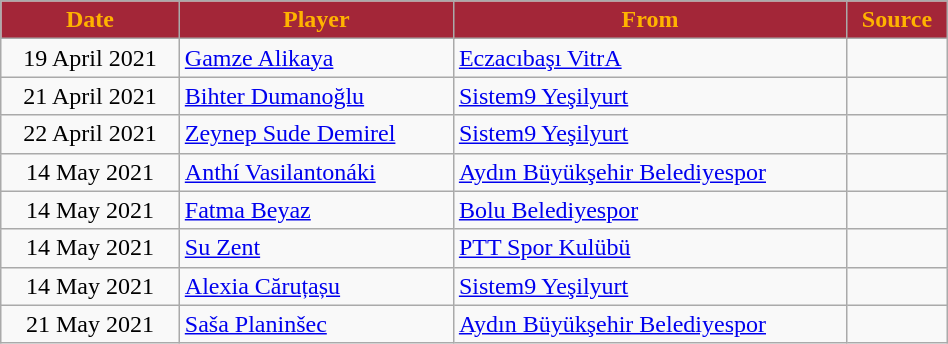<table class="wikitable sortable" style="text-align:center;width:50%;">
<tr>
<th scope="col" style="background-color:#A32638;color:#FFB300">Date</th>
<th scope="col" style="background-color:#A32638;color:#FFB300">Player</th>
<th scope="col" style="background-color:#A32638;color:#FFB300">From</th>
<th scope="col" class="unsortable" style="background-color:#A32638;color:#FFB300">Source</th>
</tr>
<tr>
<td>19 April 2021</td>
<td align=left> <a href='#'>Gamze Alikaya</a></td>
<td align=left> <a href='#'>Eczacıbaşı VitrA</a></td>
<td></td>
</tr>
<tr>
<td>21 April 2021</td>
<td align=left> <a href='#'>Bihter Dumanoğlu</a></td>
<td align=left> <a href='#'>Sistem9 Yeşilyurt</a></td>
<td></td>
</tr>
<tr>
<td>22 April 2021</td>
<td align=left> <a href='#'>Zeynep Sude Demirel</a></td>
<td align=left> <a href='#'>Sistem9 Yeşilyurt</a></td>
<td></td>
</tr>
<tr>
<td>14 May 2021</td>
<td align=left> <a href='#'>Anthí Vasilantonáki</a></td>
<td align=left> <a href='#'>Aydın Büyükşehir Belediyespor</a></td>
<td></td>
</tr>
<tr>
<td>14 May 2021</td>
<td align=left> <a href='#'>Fatma Beyaz</a></td>
<td align=left> <a href='#'>Bolu Belediyespor</a></td>
<td></td>
</tr>
<tr>
<td>14 May 2021</td>
<td align=left> <a href='#'>Su Zent</a></td>
<td align=left> <a href='#'>PTT Spor Kulübü</a></td>
<td></td>
</tr>
<tr>
<td>14 May 2021</td>
<td align=left> <a href='#'>Alexia Căruțașu</a></td>
<td align=left> <a href='#'>Sistem9 Yeşilyurt</a></td>
<td></td>
</tr>
<tr>
<td>21 May 2021</td>
<td align=left> <a href='#'>Saša Planinšec</a></td>
<td align=left> <a href='#'>Aydın Büyükşehir Belediyespor</a></td>
<td></td>
</tr>
</table>
